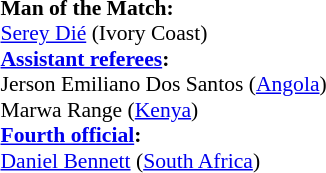<table width=50% style="font-size:90%">
<tr>
<td><br><strong>Man of the Match:</strong>
<br><a href='#'>Serey Dié</a> (Ivory Coast)<br><strong><a href='#'>Assistant referees</a>:</strong>
<br>Jerson Emiliano Dos Santos (<a href='#'>Angola</a>)
<br>Marwa Range (<a href='#'>Kenya</a>)
<br><strong><a href='#'>Fourth official</a>:</strong>
<br><a href='#'>Daniel Bennett</a> (<a href='#'>South Africa</a>)</td>
</tr>
</table>
